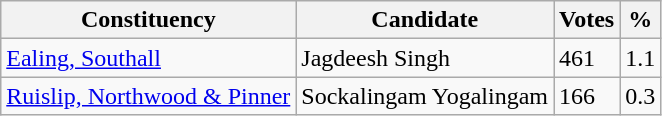<table class="wikitable">
<tr>
<th>Constituency</th>
<th>Candidate</th>
<th>Votes</th>
<th>%</th>
</tr>
<tr>
<td><a href='#'>Ealing, Southall</a></td>
<td>Jagdeesh Singh</td>
<td>461</td>
<td>1.1</td>
</tr>
<tr>
<td><a href='#'>Ruislip, Northwood & Pinner</a></td>
<td>Sockalingam Yogalingam</td>
<td>166</td>
<td>0.3</td>
</tr>
</table>
